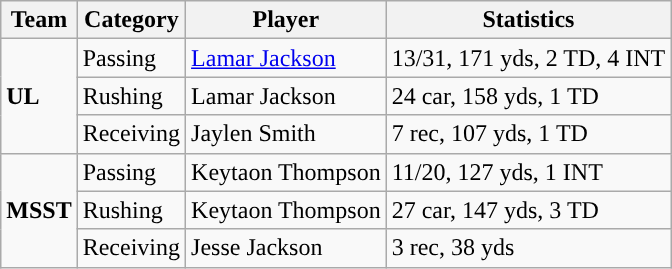<table class="wikitable">
<tr>
<th>Team</th>
<th>Category</th>
<th>Player</th>
<th>Statistics</th>
</tr>
<tr>
<td rowspan=3><strong>UL</strong></td>
<td>Passing</td>
<td><a href='#'>Lamar Jackson</a></td>
<td>13/31, 171 yds, 2 TD, 4 INT</td>
</tr>
<tr>
<td>Rushing</td>
<td>Lamar Jackson</td>
<td>24 car, 158 yds, 1 TD</td>
</tr>
<tr>
<td>Receiving</td>
<td>Jaylen Smith</td>
<td>7 rec, 107 yds, 1 TD</td>
</tr>
<tr>
<td rowspan=3><strong>MSST</strong></td>
<td>Passing</td>
<td>Keytaon Thompson</td>
<td>11/20, 127 yds, 1 INT</td>
</tr>
<tr>
<td>Rushing</td>
<td>Keytaon Thompson</td>
<td>27 car, 147 yds, 3 TD</td>
</tr>
<tr>
<td>Receiving</td>
<td>Jesse Jackson</td>
<td>3 rec, 38 yds</td>
</tr>
</table>
